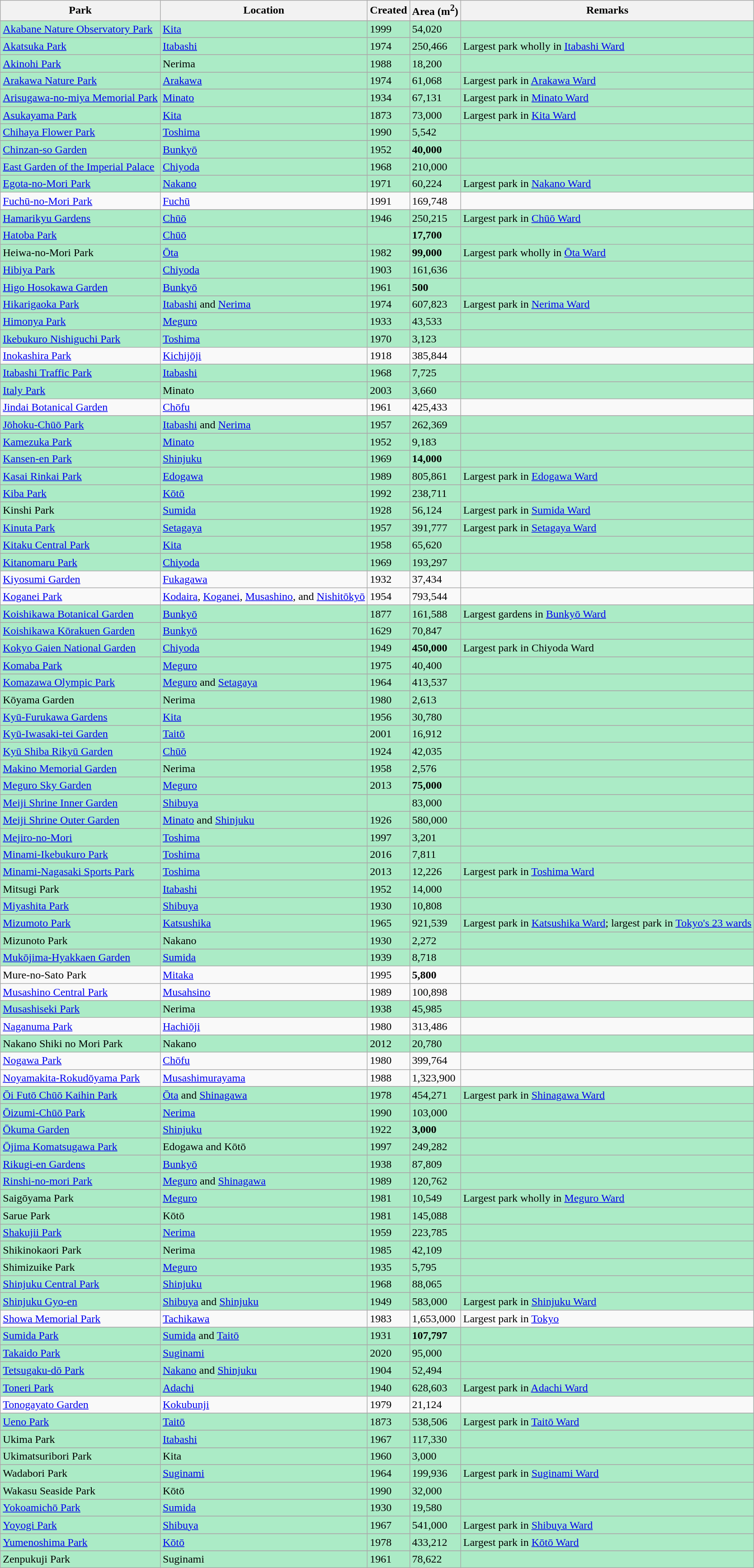<table class="wikitable sortable">
<tr>
<th>Park</th>
<th>Location</th>
<th>Created</th>
<th>Area (m<sup>2</sup>)</th>
<th>Remarks</th>
</tr>
<tr>
</tr>
<tr style="background: #ABEBC6;">
<td><a href='#'>Akabane Nature Observatory Park</a></td>
<td><a href='#'>Kita</a></td>
<td>1999</td>
<td>54,020</td>
<td></td>
</tr>
<tr>
</tr>
<tr style="background: #ABEBC6;">
<td><a href='#'>Akatsuka Park</a></td>
<td><a href='#'>Itabashi</a></td>
<td>1974</td>
<td>250,466</td>
<td>Largest park wholly in <a href='#'>Itabashi Ward</a></td>
</tr>
<tr>
</tr>
<tr style="background: #ABEBC6;">
<td><a href='#'>Akinohi Park</a></td>
<td>Nerima</td>
<td>1988</td>
<td>18,200</td>
<td></td>
</tr>
<tr>
</tr>
<tr style="background: #ABEBC6;">
<td><a href='#'>Arakawa Nature Park</a></td>
<td><a href='#'>Arakawa</a></td>
<td>1974</td>
<td>61,068</td>
<td>Largest park in <a href='#'>Arakawa Ward</a></td>
</tr>
<tr>
</tr>
<tr style="background: #ABEBC6;">
<td><a href='#'>Arisugawa-no-miya Memorial Park</a></td>
<td><a href='#'>Minato</a></td>
<td>1934</td>
<td>67,131</td>
<td>Largest park in <a href='#'>Minato Ward</a></td>
</tr>
<tr>
</tr>
<tr style="background: #ABEBC6;">
<td><a href='#'>Asukayama Park</a></td>
<td><a href='#'>Kita</a></td>
<td>1873</td>
<td>73,000</td>
<td>Largest park in <a href='#'>Kita Ward</a></td>
</tr>
<tr>
</tr>
<tr style="background: #ABEBC6;">
<td><a href='#'>Chihaya Flower Park</a></td>
<td><a href='#'>Toshima</a></td>
<td>1990</td>
<td>5,542</td>
<td></td>
</tr>
<tr>
</tr>
<tr style="background: #ABEBC6;">
<td><a href='#'>Chinzan-so Garden</a></td>
<td><a href='#'>Bunkyō</a></td>
<td>1952</td>
<td><strong>40,000</strong></td>
<td></td>
</tr>
<tr>
</tr>
<tr style="background: #ABEBC6;">
<td><a href='#'>East Garden of the Imperial Palace</a></td>
<td><a href='#'>Chiyoda</a></td>
<td>1968</td>
<td>210,000</td>
<td></td>
</tr>
<tr>
</tr>
<tr style="background: #ABEBC6;">
<td><a href='#'>Egota-no-Mori Park</a></td>
<td><a href='#'>Nakano</a></td>
<td>1971</td>
<td>60,224</td>
<td>Largest park in <a href='#'>Nakano Ward</a></td>
</tr>
<tr>
<td><a href='#'>Fuchū-no-Mori Park</a></td>
<td><a href='#'>Fuchū</a></td>
<td>1991</td>
<td>169,748</td>
<td></td>
</tr>
<tr>
</tr>
<tr style="background: #ABEBC6;">
<td><a href='#'>Hamarikyu Gardens</a></td>
<td><a href='#'>Chūō</a></td>
<td>1946</td>
<td>250,215</td>
<td>Largest park in <a href='#'>Chūō Ward</a></td>
</tr>
<tr>
</tr>
<tr style="background: #ABEBC6;">
<td><a href='#'>Hatoba Park</a></td>
<td><a href='#'>Chūō</a></td>
<td></td>
<td><strong>17,700</strong></td>
<td></td>
</tr>
<tr style="background: #ABEBC6;">
<td>Heiwa-no-Mori Park</td>
<td><a href='#'>Ōta</a></td>
<td>1982</td>
<td><strong>99,000</strong></td>
<td>Largest park wholly in <a href='#'>Ōta Ward</a></td>
</tr>
<tr>
</tr>
<tr style="background: #ABEBC6;">
<td><a href='#'>Hibiya Park</a></td>
<td><a href='#'>Chiyoda</a></td>
<td>1903</td>
<td>161,636</td>
<td></td>
</tr>
<tr>
</tr>
<tr style="background: #ABEBC6;">
<td><a href='#'>Higo Hosokawa Garden</a></td>
<td><a href='#'>Bunkyō</a></td>
<td>1961</td>
<td><strong>500</strong></td>
<td></td>
</tr>
<tr>
</tr>
<tr style="background: #ABEBC6;">
<td><a href='#'>Hikarigaoka Park</a></td>
<td><a href='#'>Itabashi</a> and <a href='#'>Nerima</a></td>
<td>1974</td>
<td>607,823</td>
<td>Largest park in <a href='#'>Nerima Ward</a></td>
</tr>
<tr>
</tr>
<tr style="background: #ABEBC6;">
<td><a href='#'>Himonya Park</a></td>
<td><a href='#'>Meguro</a></td>
<td>1933</td>
<td>43,533</td>
<td></td>
</tr>
<tr>
</tr>
<tr style="background: #ABEBC6;">
<td><a href='#'>Ikebukuro Nishiguchi Park</a></td>
<td><a href='#'>Toshima</a></td>
<td>1970</td>
<td>3,123</td>
<td></td>
</tr>
<tr>
<td><a href='#'>Inokashira Park</a></td>
<td><a href='#'>Kichijōji</a></td>
<td>1918</td>
<td>385,844</td>
<td></td>
</tr>
<tr>
</tr>
<tr style="background: #ABEBC6;">
<td><a href='#'>Itabashi Traffic Park</a></td>
<td><a href='#'>Itabashi</a></td>
<td>1968</td>
<td>7,725</td>
<td></td>
</tr>
<tr>
</tr>
<tr style="background: #ABEBC6;">
<td><a href='#'>Italy Park</a></td>
<td>Minato</td>
<td>2003</td>
<td>3,660</td>
<td></td>
</tr>
<tr>
<td><a href='#'>Jindai Botanical Garden</a></td>
<td><a href='#'>Chōfu</a></td>
<td>1961</td>
<td>425,433</td>
<td></td>
</tr>
<tr>
</tr>
<tr style="background: #ABEBC6;">
<td><a href='#'>Jōhoku-Chūō Park</a></td>
<td><a href='#'>Itabashi</a> and <a href='#'>Nerima</a></td>
<td>1957</td>
<td>262,369</td>
<td></td>
</tr>
<tr>
</tr>
<tr style="background: #ABEBC6;">
<td><a href='#'>Kamezuka Park</a></td>
<td><a href='#'>Minato</a></td>
<td>1952</td>
<td>9,183</td>
<td></td>
</tr>
<tr>
</tr>
<tr style="background: #ABEBC6;">
<td><a href='#'>Kansen-en Park</a></td>
<td><a href='#'>Shinjuku</a></td>
<td>1969</td>
<td><strong>14,000</strong></td>
<td></td>
</tr>
<tr>
</tr>
<tr style="background: #ABEBC6;">
<td><a href='#'>Kasai Rinkai Park</a></td>
<td><a href='#'>Edogawa</a></td>
<td>1989</td>
<td>805,861</td>
<td>Largest park in <a href='#'>Edogawa Ward</a></td>
</tr>
<tr>
</tr>
<tr style="background: #ABEBC6;">
<td><a href='#'>Kiba Park</a></td>
<td><a href='#'>Kōtō</a></td>
<td>1992</td>
<td>238,711</td>
<td></td>
</tr>
<tr>
</tr>
<tr style="background: #ABEBC6;">
<td>Kinshi Park</td>
<td><a href='#'>Sumida</a></td>
<td>1928</td>
<td>56,124</td>
<td>Largest park in <a href='#'>Sumida Ward</a></td>
</tr>
<tr>
</tr>
<tr style="background: #ABEBC6;">
<td><a href='#'>Kinuta Park</a></td>
<td><a href='#'>Setagaya</a></td>
<td>1957</td>
<td>391,777</td>
<td>Largest park in <a href='#'>Setagaya Ward</a></td>
</tr>
<tr>
</tr>
<tr style="background: #ABEBC6;">
<td><a href='#'>Kitaku Central Park</a></td>
<td><a href='#'>Kita</a></td>
<td>1958</td>
<td>65,620</td>
<td></td>
</tr>
<tr>
</tr>
<tr style="background: #ABEBC6;">
<td><a href='#'>Kitanomaru Park</a></td>
<td><a href='#'>Chiyoda</a></td>
<td>1969</td>
<td>193,297</td>
<td></td>
</tr>
<tr>
<td><a href='#'>Kiyosumi Garden</a></td>
<td><a href='#'>Fukagawa</a></td>
<td>1932</td>
<td>37,434</td>
<td></td>
</tr>
<tr>
<td><a href='#'>Koganei Park</a></td>
<td><a href='#'>Kodaira</a>, <a href='#'>Koganei</a>, <a href='#'>Musashino</a>, and <a href='#'>Nishitōkyō</a></td>
<td>1954</td>
<td>793,544</td>
<td></td>
</tr>
<tr>
</tr>
<tr style="background: #ABEBC6;">
<td><a href='#'>Koishikawa Botanical Garden</a></td>
<td><a href='#'>Bunkyō</a></td>
<td>1877</td>
<td>161,588</td>
<td>Largest gardens in <a href='#'>Bunkyō Ward</a></td>
</tr>
<tr>
</tr>
<tr style="background: #ABEBC6;">
<td><a href='#'>Koishikawa Kōrakuen Garden</a></td>
<td><a href='#'>Bunkyō</a></td>
<td>1629</td>
<td>70,847</td>
<td></td>
</tr>
<tr>
</tr>
<tr style="background: #ABEBC6;">
<td><a href='#'>Kokyo Gaien National Garden</a></td>
<td><a href='#'>Chiyoda</a></td>
<td>1949</td>
<td><strong>450,000</strong></td>
<td>Largest park in Chiyoda Ward</td>
</tr>
<tr>
</tr>
<tr style="background: #ABEBC6;">
<td><a href='#'>Komaba Park</a></td>
<td><a href='#'>Meguro</a></td>
<td>1975</td>
<td>40,400</td>
<td></td>
</tr>
<tr>
</tr>
<tr style="background: #ABEBC6;">
<td><a href='#'>Komazawa Olympic Park</a></td>
<td><a href='#'>Meguro</a> and <a href='#'>Setagaya</a></td>
<td>1964</td>
<td>413,537</td>
<td></td>
</tr>
<tr>
</tr>
<tr style="background: #ABEBC6;">
<td>Kōyama Garden</td>
<td>Nerima</td>
<td>1980</td>
<td>2,613</td>
<td></td>
</tr>
<tr>
</tr>
<tr style="background: #ABEBC6;">
<td><a href='#'>Kyū-Furukawa Gardens</a></td>
<td><a href='#'>Kita</a></td>
<td>1956</td>
<td>30,780</td>
<td></td>
</tr>
<tr>
</tr>
<tr style="background: #ABEBC6;">
<td><a href='#'>Kyū-Iwasaki-tei Garden</a></td>
<td><a href='#'>Taitō</a></td>
<td>2001</td>
<td>16,912</td>
<td></td>
</tr>
<tr>
</tr>
<tr style="background: #ABEBC6;">
<td><a href='#'>Kyū Shiba Rikyū Garden</a></td>
<td><a href='#'>Chūō</a></td>
<td>1924</td>
<td>42,035</td>
<td></td>
</tr>
<tr>
</tr>
<tr style="background: #ABEBC6;">
<td><a href='#'>Makino Memorial Garden</a></td>
<td>Nerima</td>
<td>1958</td>
<td>2,576</td>
<td></td>
</tr>
<tr>
</tr>
<tr style="background: #ABEBC6;">
<td><a href='#'>Meguro Sky Garden</a></td>
<td><a href='#'>Meguro</a></td>
<td>2013</td>
<td><strong>75,000</strong></td>
<td></td>
</tr>
<tr>
</tr>
<tr style="background: #ABEBC6;">
<td><a href='#'>Meiji Shrine Inner Garden</a></td>
<td><a href='#'>Shibuya</a></td>
<td></td>
<td>83,000</td>
<td></td>
</tr>
<tr>
</tr>
<tr style="background: #ABEBC6;">
<td><a href='#'>Meiji Shrine Outer Garden</a></td>
<td><a href='#'>Minato</a> and <a href='#'>Shinjuku</a></td>
<td>1926</td>
<td>580,000</td>
<td></td>
</tr>
<tr>
</tr>
<tr style="background: #ABEBC6;">
<td><a href='#'>Mejiro-no-Mori</a></td>
<td><a href='#'>Toshima</a></td>
<td>1997</td>
<td>3,201</td>
<td></td>
</tr>
<tr>
</tr>
<tr style="background: #ABEBC6;">
<td><a href='#'>Minami-Ikebukuro Park</a></td>
<td><a href='#'>Toshima</a></td>
<td>2016</td>
<td>7,811</td>
<td></td>
</tr>
<tr>
</tr>
<tr style="background: #ABEBC6;">
<td><a href='#'>Minami-Nagasaki Sports Park</a></td>
<td><a href='#'>Toshima</a></td>
<td>2013</td>
<td>12,226</td>
<td>Largest park in <a href='#'>Toshima Ward</a></td>
</tr>
<tr>
</tr>
<tr style="background: #ABEBC6;">
<td>Mitsugi Park</td>
<td><a href='#'>Itabashi</a></td>
<td>1952</td>
<td>14,000</td>
<td></td>
</tr>
<tr>
</tr>
<tr style="background: #ABEBC6;">
<td><a href='#'>Miyashita Park</a></td>
<td><a href='#'>Shibuya</a></td>
<td>1930</td>
<td>10,808</td>
<td></td>
</tr>
<tr>
</tr>
<tr style="background: #ABEBC6;">
<td><a href='#'>Mizumoto Park</a></td>
<td><a href='#'>Katsushika</a></td>
<td>1965</td>
<td>921,539</td>
<td>Largest park in <a href='#'>Katsushika Ward</a>; largest park in <a href='#'>Tokyo's 23 wards</a></td>
</tr>
<tr>
</tr>
<tr style="background: #ABEBC6;">
<td>Mizunoto Park</td>
<td>Nakano</td>
<td>1930</td>
<td>2,272</td>
<td></td>
</tr>
<tr>
</tr>
<tr style="background: #ABEBC6;">
<td><a href='#'>Mukōjima-Hyakkaen Garden</a></td>
<td><a href='#'>Sumida</a></td>
<td>1939</td>
<td>8,718</td>
<td></td>
</tr>
<tr>
<td>Mure-no-Sato Park</td>
<td><a href='#'>Mitaka</a></td>
<td>1995</td>
<td><strong>5,800</strong></td>
<td></td>
</tr>
<tr>
<td><a href='#'>Musashino Central Park</a></td>
<td><a href='#'>Musahsino</a></td>
<td>1989</td>
<td>100,898</td>
<td></td>
</tr>
<tr>
</tr>
<tr style="background: #ABEBC6;">
<td><a href='#'>Musashiseki Park</a></td>
<td>Nerima</td>
<td>1938</td>
<td>45,985</td>
<td></td>
</tr>
<tr>
<td><a href='#'>Naganuma Park</a></td>
<td><a href='#'>Hachiōji</a></td>
<td>1980</td>
<td>313,486</td>
<td></td>
</tr>
<tr>
</tr>
<tr style="background: #ABEBC6;">
<td>Nakano Shiki no Mori Park</td>
<td>Nakano</td>
<td>2012</td>
<td>20,780</td>
<td></td>
</tr>
<tr>
<td><a href='#'>Nogawa Park</a></td>
<td><a href='#'>Chōfu</a></td>
<td>1980</td>
<td>399,764</td>
<td></td>
</tr>
<tr>
<td><a href='#'>Noyamakita-Rokudōyama Park</a></td>
<td><a href='#'>Musashimurayama</a></td>
<td>1988</td>
<td>1,323,900</td>
<td></td>
</tr>
<tr>
</tr>
<tr style="background: #ABEBC6;">
<td><a href='#'>Ōi Futō Chūō Kaihin Park</a></td>
<td><a href='#'>Ōta</a> and <a href='#'>Shinagawa</a></td>
<td>1978</td>
<td>454,271</td>
<td>Largest park in <a href='#'>Shinagawa Ward</a></td>
</tr>
<tr>
</tr>
<tr style="background: #ABEBC6;">
<td><a href='#'>Ōizumi-Chūō Park</a></td>
<td><a href='#'>Nerima</a></td>
<td>1990</td>
<td>103,000</td>
<td></td>
</tr>
<tr>
</tr>
<tr style="background: #ABEBC6;">
<td><a href='#'>Ōkuma Garden</a></td>
<td><a href='#'>Shinjuku</a></td>
<td>1922</td>
<td><strong>3,000</strong></td>
<td></td>
</tr>
<tr>
</tr>
<tr style="background: #ABEBC6;">
<td><a href='#'>Ōjima Komatsugawa Park</a></td>
<td>Edogawa and Kōtō</td>
<td>1997</td>
<td>249,282</td>
<td></td>
</tr>
<tr>
</tr>
<tr style="background: #ABEBC6;">
<td><a href='#'>Rikugi-en Gardens</a></td>
<td><a href='#'>Bunkyō</a></td>
<td>1938</td>
<td>87,809</td>
<td></td>
</tr>
<tr>
</tr>
<tr style="background: #ABEBC6;">
<td><a href='#'>Rinshi-no-mori Park</a></td>
<td><a href='#'>Meguro</a> and <a href='#'>Shinagawa</a></td>
<td>1989</td>
<td>120,762</td>
<td></td>
</tr>
<tr>
</tr>
<tr style="background: #ABEBC6;">
<td>Saigōyama Park</td>
<td><a href='#'>Meguro</a></td>
<td>1981</td>
<td>10,549</td>
<td>Largest park wholly in <a href='#'>Meguro Ward</a></td>
</tr>
<tr>
</tr>
<tr style="background: #ABEBC6;">
<td>Sarue Park</td>
<td>Kōtō</td>
<td>1981</td>
<td>145,088</td>
<td></td>
</tr>
<tr>
</tr>
<tr style="background: #ABEBC6;">
<td><a href='#'>Shakujii Park</a></td>
<td><a href='#'>Nerima</a></td>
<td>1959</td>
<td>223,785</td>
<td></td>
</tr>
<tr>
</tr>
<tr style="background: #ABEBC6;">
<td>Shikinokaori Park</td>
<td>Nerima</td>
<td>1985</td>
<td>42,109</td>
<td></td>
</tr>
<tr>
</tr>
<tr style="background: #ABEBC6;">
<td>Shimizuike Park</td>
<td><a href='#'>Meguro</a></td>
<td>1935</td>
<td>5,795</td>
<td></td>
</tr>
<tr>
</tr>
<tr style="background: #ABEBC6;">
<td><a href='#'>Shinjuku Central Park</a></td>
<td><a href='#'>Shinjuku</a></td>
<td>1968</td>
<td>88,065</td>
<td></td>
</tr>
<tr>
</tr>
<tr style="background: #ABEBC6;">
<td><a href='#'>Shinjuku Gyo-en</a></td>
<td><a href='#'>Shibuya</a> and <a href='#'>Shinjuku</a></td>
<td>1949</td>
<td>583,000</td>
<td>Largest park in <a href='#'>Shinjuku Ward</a></td>
</tr>
<tr>
<td><a href='#'>Showa Memorial Park</a></td>
<td><a href='#'>Tachikawa</a></td>
<td>1983</td>
<td>1,653,000</td>
<td>Largest park in <a href='#'>Tokyo</a></td>
</tr>
<tr>
</tr>
<tr style="background: #ABEBC6;">
<td><a href='#'>Sumida Park</a></td>
<td><a href='#'>Sumida</a> and <a href='#'>Taitō</a></td>
<td>1931</td>
<td><strong>107,797</strong></td>
<td></td>
</tr>
<tr>
</tr>
<tr style="background: #ABEBC6;">
<td><a href='#'>Takaido Park</a></td>
<td><a href='#'>Suginami</a></td>
<td>2020</td>
<td>95,000</td>
<td></td>
</tr>
<tr>
</tr>
<tr style="background: #ABEBC6;">
<td><a href='#'>Tetsugaku-dō Park</a></td>
<td><a href='#'>Nakano</a> and <a href='#'>Shinjuku</a></td>
<td>1904</td>
<td>52,494</td>
<td></td>
</tr>
<tr>
</tr>
<tr style="background: #ABEBC6;">
<td><a href='#'>Toneri Park</a></td>
<td><a href='#'>Adachi</a></td>
<td>1940</td>
<td>628,603</td>
<td>Largest park in <a href='#'>Adachi Ward</a></td>
</tr>
<tr>
<td><a href='#'>Tonogayato Garden</a></td>
<td><a href='#'>Kokubunji</a></td>
<td>1979</td>
<td>21,124</td>
<td></td>
</tr>
<tr>
</tr>
<tr style="background: #ABEBC6;">
<td><a href='#'>Ueno Park</a></td>
<td><a href='#'>Taitō</a></td>
<td>1873</td>
<td>538,506</td>
<td>Largest park in <a href='#'>Taitō Ward</a></td>
</tr>
<tr>
</tr>
<tr style="background: #ABEBC6;">
<td>Ukima Park</td>
<td><a href='#'>Itabashi</a></td>
<td>1967</td>
<td>117,330</td>
<td></td>
</tr>
<tr>
</tr>
<tr style="background: #ABEBC6;">
<td>Ukimatsuribori Park</td>
<td>Kita</td>
<td>1960</td>
<td>3,000</td>
<td></td>
</tr>
<tr>
</tr>
<tr style="background: #ABEBC6;">
<td>Wadabori Park</td>
<td><a href='#'>Suginami</a></td>
<td>1964</td>
<td>199,936</td>
<td>Largest park in <a href='#'>Suginami Ward</a></td>
</tr>
<tr>
</tr>
<tr style="background: #ABEBC6;">
<td>Wakasu Seaside Park</td>
<td>Kōtō</td>
<td>1990</td>
<td>32,000</td>
<td></td>
</tr>
<tr>
</tr>
<tr style="background: #ABEBC6;">
<td><a href='#'>Yokoamichō Park</a></td>
<td><a href='#'>Sumida</a></td>
<td>1930</td>
<td>19,580</td>
<td></td>
</tr>
<tr>
</tr>
<tr style="background: #ABEBC6;">
<td><a href='#'>Yoyogi Park</a></td>
<td><a href='#'>Shibuya</a></td>
<td>1967</td>
<td>541,000</td>
<td>Largest park in <a href='#'>Shibuya Ward</a></td>
</tr>
<tr>
</tr>
<tr style="background: #ABEBC6;">
<td><a href='#'>Yumenoshima Park</a></td>
<td><a href='#'>Kōtō</a></td>
<td>1978</td>
<td>433,212</td>
<td>Largest park in <a href='#'>Kōtō Ward</a></td>
</tr>
<tr>
</tr>
<tr style="background: #ABEBC6;">
<td>Zenpukuji Park</td>
<td>Suginami</td>
<td>1961</td>
<td>78,622</td>
<td></td>
</tr>
</table>
